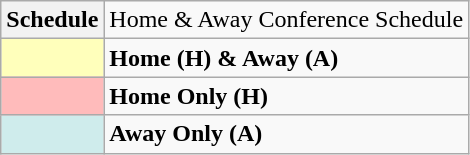<table class=wikitable>
<tr>
<th scope="row">Schedule</th>
<td>Home & Away Conference Schedule</td>
</tr>
<tr>
<th scope="row" style="background:#ffb;"></th>
<td><strong>Home (H) & Away (A)</strong></td>
</tr>
<tr>
<th scope="row" style="background:#fbb;"></th>
<td><strong>Home Only (H)</strong></td>
</tr>
<tr>
<th scope="row" style="background:#cfecec;"></th>
<td><strong>Away Only (A)</strong></td>
</tr>
</table>
